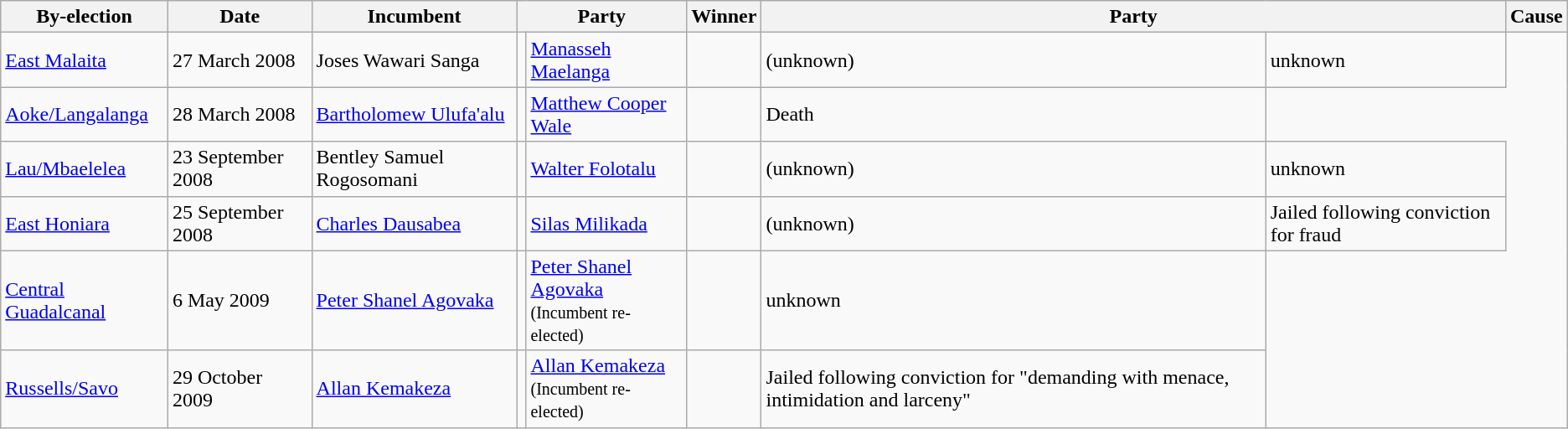<table class="wikitable">
<tr>
<th>By-election</th>
<th>Date</th>
<th>Incumbent</th>
<th colspan=2>Party</th>
<th>Winner</th>
<th colspan=2>Party</th>
<th>Cause</th>
</tr>
<tr>
<td><a href='#'>East Malaita</a></td>
<td>27 March 2008</td>
<td>Joses Wawari Sanga</td>
<td></td>
<td><a href='#'>Manasseh Maelanga</a></td>
<td style="background-color:inherit;"></td>
<td>(unknown)</td>
<td>unknown</td>
</tr>
<tr>
<td><a href='#'>Aoke/Langalanga</a></td>
<td>28 March 2008</td>
<td><a href='#'>Bartholomew Ulufa'alu</a></td>
<td></td>
<td><a href='#'>Matthew Cooper Wale</a></td>
<td></td>
<td>Death</td>
</tr>
<tr>
<td><a href='#'>Lau/Mbaelelea</a></td>
<td>23 September 2008</td>
<td>Bentley Samuel Rogosomani</td>
<td></td>
<td><a href='#'>Walter Folotalu</a></td>
<td style="background-color:inherit;"></td>
<td>(unknown)</td>
<td>unknown</td>
</tr>
<tr>
<td><a href='#'>East Honiara</a></td>
<td>25 September 2008</td>
<td><a href='#'>Charles Dausabea</a></td>
<td></td>
<td><a href='#'>Silas Milikada</a></td>
<td style="background-color:inherit;"></td>
<td>(unknown)</td>
<td>Jailed following conviction for fraud</td>
</tr>
<tr>
<td><a href='#'>Central Guadalcanal</a></td>
<td>6 May 2009</td>
<td><a href='#'>Peter Shanel Agovaka</a></td>
<td></td>
<td><a href='#'>Peter Shanel Agovaka</a><br><small>(Incumbent re-elected)</small></td>
<td></td>
<td>unknown</td>
</tr>
<tr>
<td><a href='#'>Russells/Savo</a></td>
<td>29 October 2009</td>
<td><a href='#'>Allan Kemakeza</a></td>
<td></td>
<td><a href='#'>Allan Kemakeza</a><br><small>(Incumbent re-elected)</small></td>
<td></td>
<td>Jailed following conviction for "demanding with menace, intimidation and larceny"</td>
</tr>
</table>
